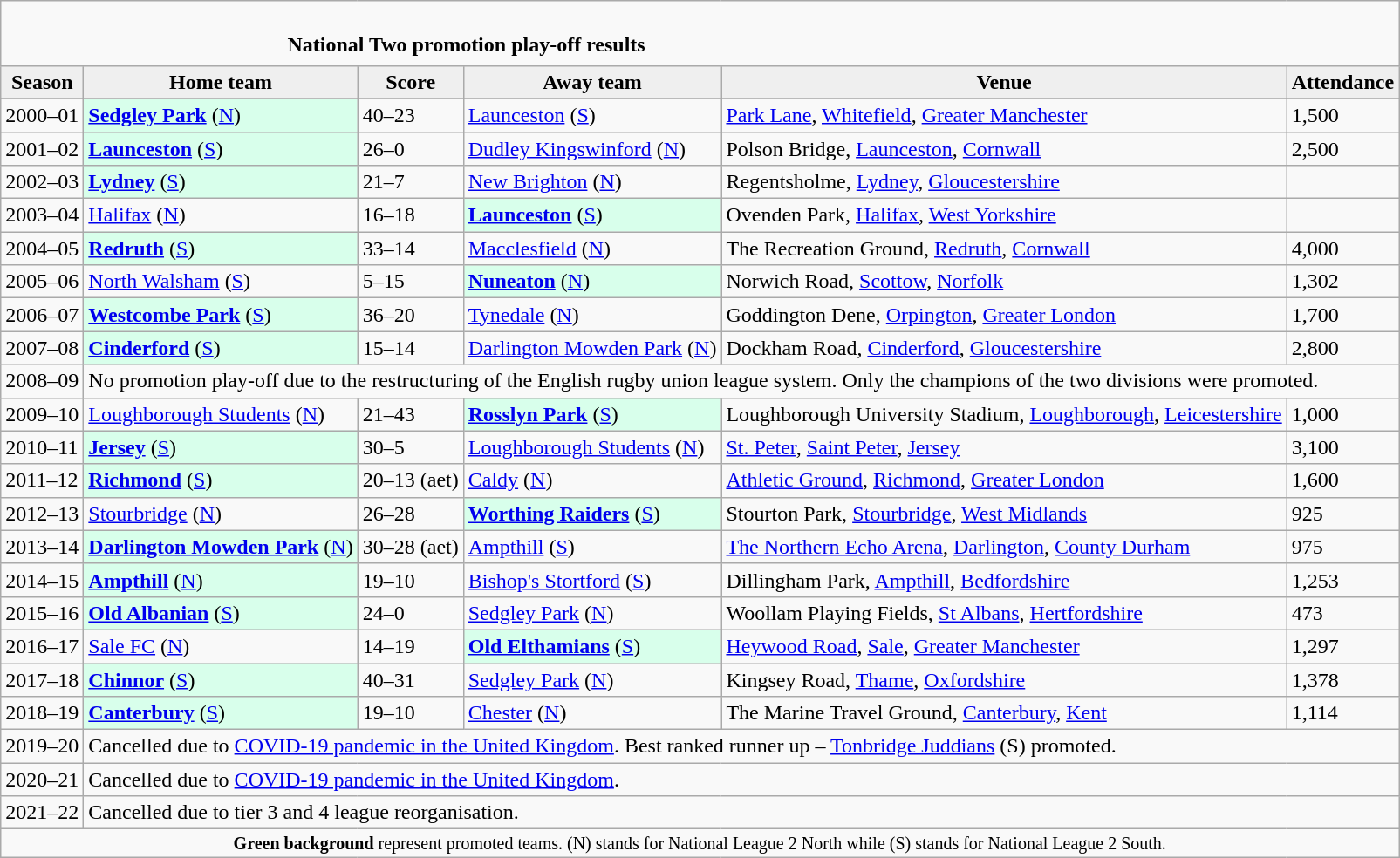<table class="wikitable" style="text-align: left;">
<tr>
<td colspan="11" cellpadding="0" cellspacing="0"><br><table border="0" style="width:100%;" cellpadding="0" cellspacing="0">
<tr>
<td style="width:20%; border:0;"></td>
<td style="border:0;"><strong>National Two promotion play-off results</strong></td>
<td style="width:20%; border:0;"></td>
</tr>
</table>
</td>
</tr>
<tr>
<th style="background:#efefef;">Season</th>
<th style="background:#efefef">Home team</th>
<th style="background:#efefef">Score</th>
<th style="background:#efefef">Away team</th>
<th style="background:#efefef">Venue</th>
<th style="background:#efefef">Attendance</th>
</tr>
<tr align=left>
</tr>
<tr>
<td>2000–01</td>
<td style="background:#d8ffeb;"><strong><a href='#'>Sedgley Park</a></strong> (<a href='#'>N</a>)</td>
<td>40–23</td>
<td><a href='#'>Launceston</a> (<a href='#'>S</a>)</td>
<td><a href='#'>Park Lane</a>, <a href='#'>Whitefield</a>, <a href='#'>Greater Manchester</a></td>
<td>1,500</td>
</tr>
<tr>
<td>2001–02</td>
<td style="background:#d8ffeb;"><strong><a href='#'>Launceston</a></strong> (<a href='#'>S</a>)</td>
<td>26–0</td>
<td><a href='#'>Dudley Kingswinford</a> (<a href='#'>N</a>)</td>
<td>Polson Bridge, <a href='#'>Launceston</a>, <a href='#'>Cornwall</a></td>
<td>2,500</td>
</tr>
<tr>
<td>2002–03</td>
<td style="background:#d8ffeb;"><strong><a href='#'>Lydney</a></strong> (<a href='#'>S</a>)</td>
<td>21–7</td>
<td><a href='#'>New Brighton</a> (<a href='#'>N</a>)</td>
<td>Regentsholme, <a href='#'>Lydney</a>, <a href='#'>Gloucestershire</a></td>
<td></td>
</tr>
<tr>
<td>2003–04</td>
<td><a href='#'>Halifax</a> (<a href='#'>N</a>)</td>
<td>16–18</td>
<td style="background:#d8ffeb;"><strong><a href='#'>Launceston</a></strong> (<a href='#'>S</a>)</td>
<td>Ovenden Park, <a href='#'>Halifax</a>, <a href='#'>West Yorkshire</a></td>
<td></td>
</tr>
<tr>
<td>2004–05</td>
<td style="background:#d8ffeb;"><strong><a href='#'>Redruth</a></strong> (<a href='#'>S</a>)</td>
<td>33–14</td>
<td><a href='#'>Macclesfield</a> (<a href='#'>N</a>)</td>
<td>The Recreation Ground, <a href='#'>Redruth</a>, <a href='#'>Cornwall</a></td>
<td>4,000</td>
</tr>
<tr>
<td>2005–06</td>
<td><a href='#'>North Walsham</a> (<a href='#'>S</a>)</td>
<td>5–15</td>
<td style="background:#d8ffeb;"><strong><a href='#'>Nuneaton</a></strong> (<a href='#'>N</a>)</td>
<td>Norwich Road, <a href='#'>Scottow</a>, <a href='#'>Norfolk</a></td>
<td>1,302</td>
</tr>
<tr>
<td>2006–07</td>
<td style="background:#d8ffeb;"><strong><a href='#'>Westcombe Park</a></strong> (<a href='#'>S</a>)</td>
<td>36–20</td>
<td><a href='#'>Tynedale</a> (<a href='#'>N</a>)</td>
<td>Goddington Dene, <a href='#'>Orpington</a>, <a href='#'>Greater London</a></td>
<td>1,700</td>
</tr>
<tr>
<td>2007–08</td>
<td style="background:#d8ffeb;"><strong><a href='#'>Cinderford</a></strong> (<a href='#'>S</a>)</td>
<td>15–14</td>
<td><a href='#'>Darlington Mowden Park</a> (<a href='#'>N</a>)</td>
<td>Dockham Road, <a href='#'>Cinderford</a>, <a href='#'>Gloucestershire</a></td>
<td>2,800</td>
</tr>
<tr>
<td>2008–09</td>
<td colspan="5">No promotion play-off due to the restructuring of the English rugby union league system. Only the champions of the two divisions were promoted.</td>
</tr>
<tr>
<td>2009–10</td>
<td><a href='#'>Loughborough Students</a> (<a href='#'>N</a>)</td>
<td>21–43</td>
<td style="background:#d8ffeb;"><strong><a href='#'>Rosslyn Park</a></strong> (<a href='#'>S</a>)</td>
<td>Loughborough University Stadium, <a href='#'>Loughborough</a>, <a href='#'>Leicestershire</a></td>
<td>1,000</td>
</tr>
<tr>
<td>2010–11</td>
<td style="background:#d8ffeb;"><strong><a href='#'>Jersey</a></strong> (<a href='#'>S</a>)</td>
<td>30–5</td>
<td><a href='#'>Loughborough Students</a> (<a href='#'>N</a>)</td>
<td><a href='#'>St. Peter</a>, <a href='#'>Saint Peter</a>, <a href='#'>Jersey</a></td>
<td>3,100</td>
</tr>
<tr>
<td>2011–12</td>
<td style="background:#d8ffeb;"><strong><a href='#'>Richmond</a></strong> (<a href='#'>S</a>)</td>
<td>20–13 (aet)</td>
<td><a href='#'>Caldy</a> (<a href='#'>N</a>)</td>
<td><a href='#'>Athletic Ground</a>, <a href='#'>Richmond</a>, <a href='#'>Greater London</a></td>
<td>1,600</td>
</tr>
<tr>
<td>2012–13</td>
<td><a href='#'>Stourbridge</a> (<a href='#'>N</a>)</td>
<td>26–28</td>
<td style="background:#d8ffeb;"><strong><a href='#'>Worthing Raiders</a></strong> (<a href='#'>S</a>)</td>
<td>Stourton Park, <a href='#'>Stourbridge</a>, <a href='#'>West Midlands</a></td>
<td>925</td>
</tr>
<tr>
<td>2013–14</td>
<td style="background:#d8ffeb;"><strong><a href='#'>Darlington Mowden Park</a></strong> (<a href='#'>N</a>)</td>
<td>30–28 (aet)</td>
<td><a href='#'>Ampthill</a> (<a href='#'>S</a>)</td>
<td><a href='#'>The Northern Echo Arena</a>, <a href='#'>Darlington</a>, <a href='#'>County Durham</a></td>
<td>975</td>
</tr>
<tr>
<td>2014–15</td>
<td style="background:#d8ffeb;"><strong><a href='#'>Ampthill</a></strong> (<a href='#'>N</a>)</td>
<td>19–10</td>
<td><a href='#'>Bishop's Stortford</a> (<a href='#'>S</a>)</td>
<td>Dillingham Park, <a href='#'>Ampthill</a>, <a href='#'>Bedfordshire</a></td>
<td>1,253</td>
</tr>
<tr>
<td>2015–16</td>
<td style="background:#d8ffeb;"><strong><a href='#'>Old Albanian</a></strong> (<a href='#'>S</a>)</td>
<td>24–0</td>
<td><a href='#'>Sedgley Park</a> (<a href='#'>N</a>)</td>
<td>Woollam Playing Fields, <a href='#'>St Albans</a>, <a href='#'>Hertfordshire</a></td>
<td>473</td>
</tr>
<tr>
<td>2016–17</td>
<td><a href='#'>Sale FC</a> (<a href='#'>N</a>)</td>
<td>14–19</td>
<td style="background:#d8ffeb;"><strong><a href='#'>Old Elthamians</a></strong> (<a href='#'>S</a>)</td>
<td><a href='#'>Heywood Road</a>, <a href='#'>Sale</a>, <a href='#'>Greater Manchester</a></td>
<td>1,297</td>
</tr>
<tr>
<td>2017–18</td>
<td style="background:#d8ffeb;"><strong><a href='#'>Chinnor</a></strong> (<a href='#'>S</a>)</td>
<td>40–31</td>
<td><a href='#'>Sedgley Park</a> (<a href='#'>N</a>)</td>
<td>Kingsey Road, <a href='#'>Thame</a>, <a href='#'>Oxfordshire</a></td>
<td>1,378</td>
</tr>
<tr>
<td>2018–19</td>
<td style="background:#d8ffeb;"><strong><a href='#'>Canterbury</a></strong> (<a href='#'>S</a>)</td>
<td>19–10</td>
<td><a href='#'>Chester</a> (<a href='#'>N</a>)</td>
<td>The Marine Travel Ground, <a href='#'>Canterbury</a>, <a href='#'>Kent</a></td>
<td>1,114</td>
</tr>
<tr>
<td>2019–20</td>
<td colspan=5>Cancelled due to <a href='#'>COVID-19 pandemic in the United Kingdom</a>. Best ranked runner up – <a href='#'>Tonbridge Juddians</a> (S) promoted.</td>
</tr>
<tr>
<td>2020–21</td>
<td colspan=5>Cancelled due to <a href='#'>COVID-19 pandemic in the United Kingdom</a>.</td>
</tr>
<tr>
<td>2021–22</td>
<td colspan=5>Cancelled due to tier 3 and 4 league reorganisation.</td>
</tr>
<tr>
<td colspan="15"  style="border:0; font-size:smaller; text-align:center;"><span><strong>Green background</strong></span> represent promoted teams. (N) stands for National League 2 North while (S) stands for National League 2 South.</td>
</tr>
<tr>
</tr>
</table>
